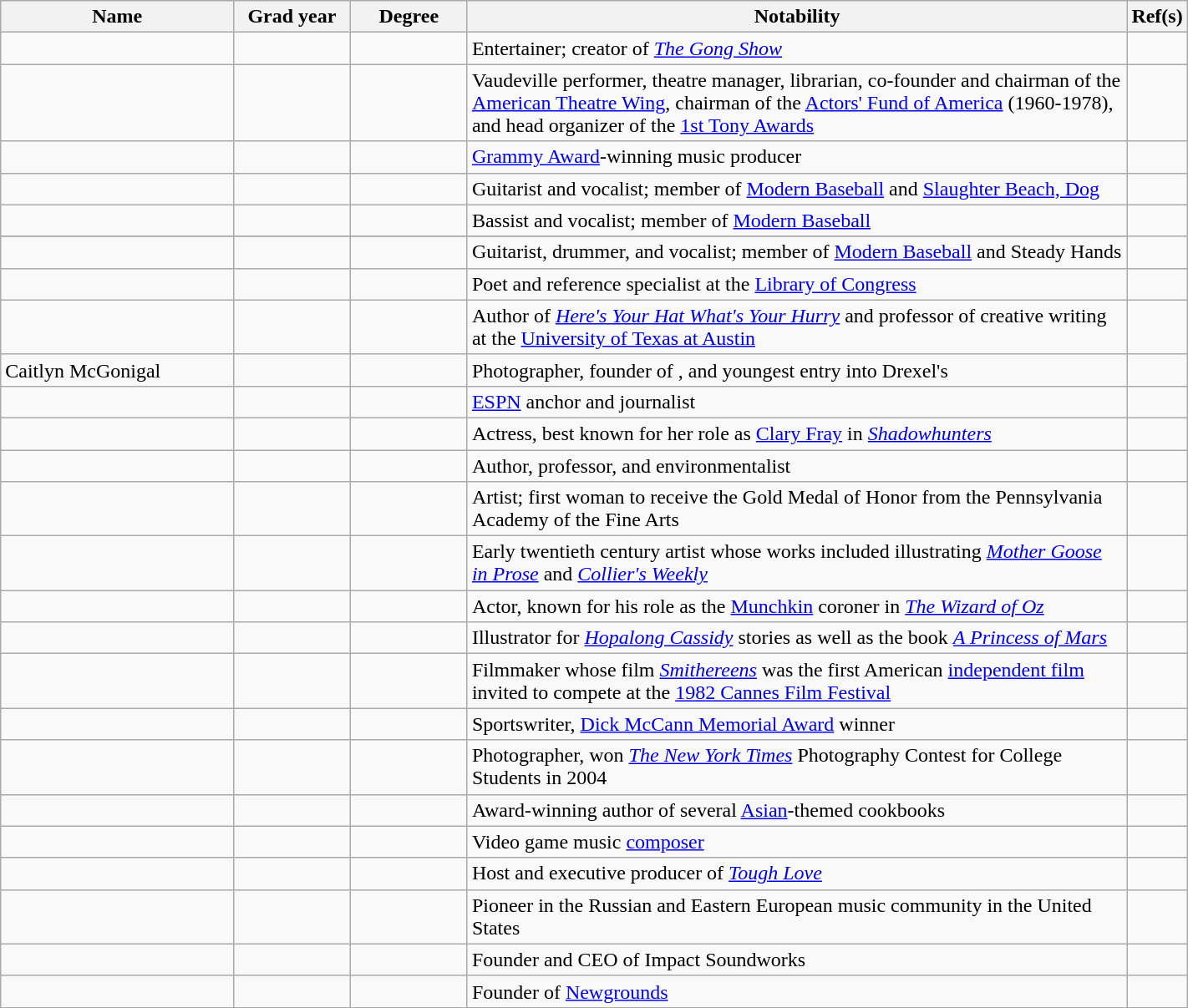<table class="wikitable sortable" width=75%>
<tr valign="top">
<th width="20%">Name</th>
<th width="10%">Grad year</th>
<th width="10%" class="unsortable">Degree</th>
<th width="57%" class="unsortable">Notability</th>
<th width="3%" class="unsortable">Ref(s)</th>
</tr>
<tr valign="top">
<td></td>
<td></td>
<td></td>
<td>Entertainer; creator of <em><a href='#'>The Gong Show</a></em></td>
<td></td>
</tr>
<tr valign="top">
<td></td>
<td></td>
<td></td>
<td>Vaudeville performer, theatre manager, librarian, co-founder and chairman of the <a href='#'>American Theatre Wing</a>, chairman of the <a href='#'>Actors' Fund of America</a> (1960-1978), and head organizer of the <a href='#'>1st Tony Awards</a></td>
<td></td>
</tr>
<tr valign="top">
<td></td>
<td></td>
<td></td>
<td><a href='#'>Grammy Award</a>-winning music producer</td>
<td></td>
</tr>
<tr valign="top">
<td></td>
<td></td>
<td></td>
<td>Guitarist and vocalist; member of <a href='#'>Modern Baseball</a> and <a href='#'>Slaughter Beach, Dog</a></td>
<td></td>
</tr>
<tr valign="top">
<td></td>
<td></td>
<td></td>
<td>Bassist and vocalist; member of <a href='#'>Modern Baseball</a></td>
<td></td>
</tr>
<tr valign="top">
</tr>
<tr valign="top">
<td></td>
<td></td>
<td></td>
<td>Guitarist, drummer, and vocalist; member of <a href='#'>Modern Baseball</a> and Steady Hands</td>
</tr>
<tr valign="top">
<td></td>
<td></td>
<td></td>
<td>Poet and reference specialist at the <a href='#'>Library of Congress</a></td>
<td></td>
</tr>
<tr valign="top">
<td></td>
<td></td>
<td></td>
<td>Author of <em><a href='#'>Here's Your Hat What's Your Hurry</a></em> and professor of creative writing at the <a href='#'>University of Texas at Austin</a></td>
<td></td>
</tr>
<tr>
<td>Caitlyn McGonigal</td>
<td></td>
<td></td>
<td>Photographer, founder of , and youngest entry into Drexel's </td>
<td></td>
</tr>
<tr valign="top">
<td></td>
<td></td>
<td></td>
<td><a href='#'>ESPN</a> anchor and journalist</td>
<td></td>
</tr>
<tr valign="top">
<td></td>
<td></td>
<td></td>
<td>Actress, best known for her role as <a href='#'>Clary Fray</a> in <em><a href='#'>Shadowhunters</a></em></td>
<td></td>
</tr>
<tr valign="top">
<td></td>
<td></td>
<td></td>
<td>Author, professor, and environmentalist</td>
<td></td>
</tr>
<tr valign="top">
<td></td>
<td></td>
<td></td>
<td>Artist; first woman to receive the Gold Medal of Honor from the Pennsylvania Academy of the Fine Arts</td>
<td></td>
</tr>
<tr valign="top">
<td></td>
<td></td>
<td></td>
<td>Early twentieth century artist whose works included illustrating <em><a href='#'>Mother Goose in Prose</a></em> and <em><a href='#'>Collier's Weekly</a></em></td>
<td></td>
</tr>
<tr valign="top">
<td></td>
<td></td>
<td></td>
<td>Actor, known for his role as the <a href='#'>Munchkin</a> coroner in <em><a href='#'>The Wizard of Oz</a></em></td>
<td></td>
</tr>
<tr valign="top">
<td></td>
<td></td>
<td></td>
<td>Illustrator for <em><a href='#'>Hopalong Cassidy</a></em> stories as well as the book <em><a href='#'>A Princess of Mars</a></em></td>
<td></td>
</tr>
<tr valign="top">
<td></td>
<td></td>
<td></td>
<td>Filmmaker whose film <em><a href='#'>Smithereens</a></em> was the first American <a href='#'>independent film</a> invited to compete at the <a href='#'>1982 Cannes Film Festival</a></td>
<td></td>
</tr>
<tr valign="top">
<td></td>
<td></td>
<td></td>
<td>Sportswriter, <a href='#'>Dick McCann Memorial Award</a> winner</td>
<td></td>
</tr>
<tr valign="top">
<td></td>
<td></td>
<td></td>
<td>Photographer, won <em><a href='#'>The New York Times</a></em> Photography Contest for College Students in 2004</td>
<td></td>
</tr>
<tr valign="top">
<td></td>
<td></td>
<td></td>
<td>Award-winning author of several <a href='#'>Asian</a>-themed cookbooks</td>
<td></td>
</tr>
<tr valign="top">
<td></td>
<td></td>
<td></td>
<td>Video game music <a href='#'>composer</a></td>
<td></td>
</tr>
<tr valign="top">
<td></td>
<td></td>
<td></td>
<td>Host and executive producer of <em><a href='#'>Tough Love</a></em></td>
<td></td>
</tr>
<tr valign="top">
<td></td>
<td></td>
<td></td>
<td>Pioneer in the Russian and Eastern European music community in the United States</td>
<td></td>
</tr>
<tr valign="top">
<td></td>
<td></td>
<td></td>
<td>Founder and CEO of Impact Soundworks</td>
<td></td>
</tr>
<tr valign="top">
<td></td>
<td></td>
<td></td>
<td>Founder of <a href='#'>Newgrounds</a></td>
<td></td>
</tr>
<tr valign="top">
</tr>
</table>
